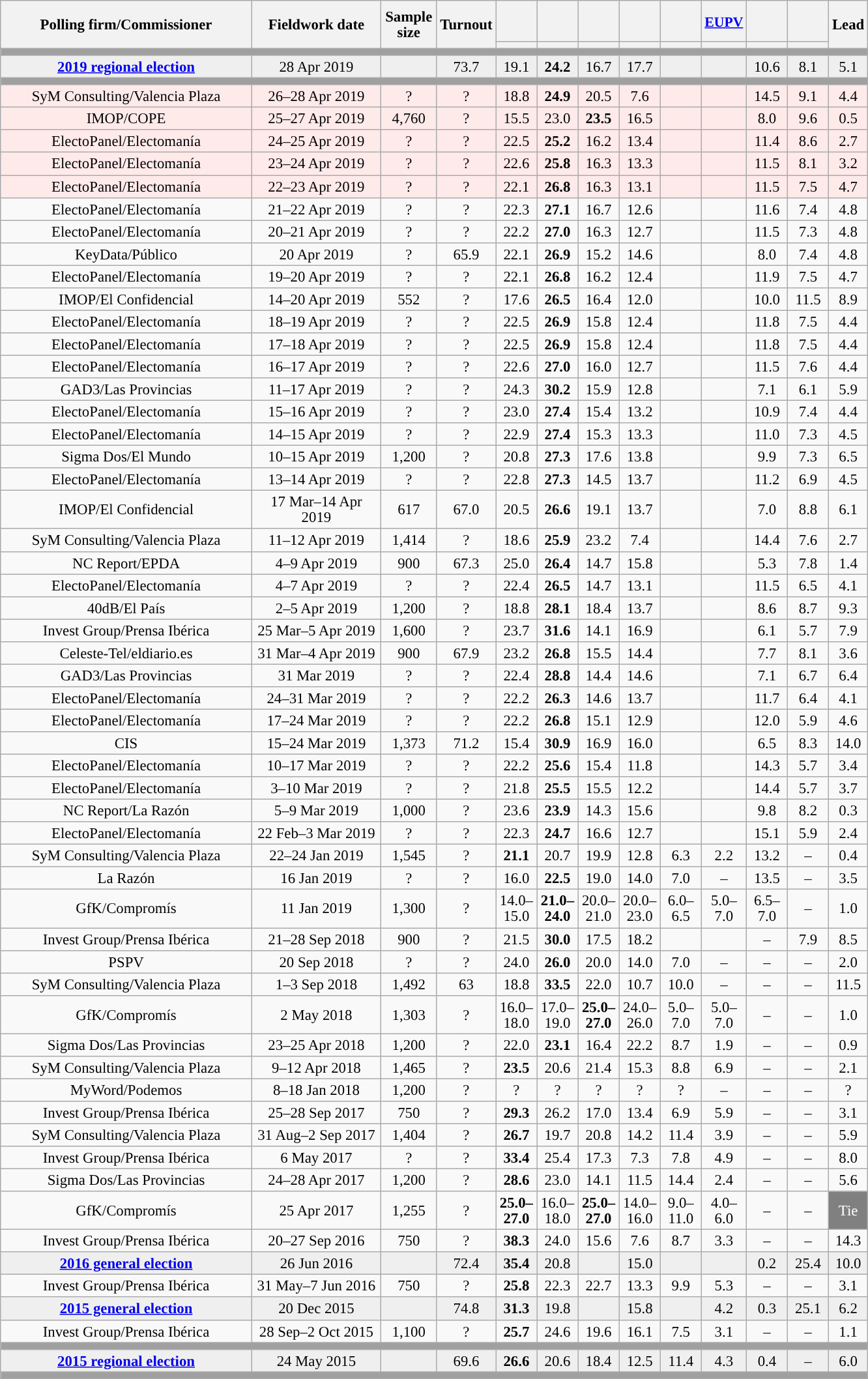<table class="wikitable collapsible collapsed" style="text-align:center; font-size:95%; line-height:16px;">
<tr style="height:42px;">
<th style="width:250px;" rowspan="2">Polling firm/Commissioner</th>
<th style="width:125px;" rowspan="2">Fieldwork date</th>
<th style="width:50px;" rowspan="2">Sample size</th>
<th style="width:45px;" rowspan="2">Turnout</th>
<th style="width:35px;"></th>
<th style="width:35px;"></th>
<th style="width:35px;"></th>
<th style="width:35px;"></th>
<th style="width:35px;"></th>
<th style="width:35px; font-size:95%;"><a href='#'>EUPV</a></th>
<th style="width:35px;"></th>
<th style="width:35px;"></th>
<th style="width:30px;" rowspan="2">Lead</th>
</tr>
<tr>
<th style="color:inherit;background:"></th>
<th style="color:inherit;background:"></th>
<th style="color:inherit;background:"></th>
<th style="color:inherit;background:"></th>
<th style="color:inherit;background:"></th>
<th style="color:inherit;background:"></th>
<th style="color:inherit;background:"></th>
<th style="color:inherit;background:"></th>
</tr>
<tr>
<td colspan="13" style="background:#A0A0A0"></td>
</tr>
<tr style="background:#EFEFEF;">
<td><strong><a href='#'>2019 regional election</a></strong></td>
<td>28 Apr 2019</td>
<td></td>
<td>73.7</td>
<td>19.1<br></td>
<td><strong>24.2</strong><br></td>
<td>16.7<br></td>
<td>17.7<br></td>
<td></td>
<td></td>
<td>10.6<br></td>
<td>8.1<br></td>
<td style="background:">5.1</td>
</tr>
<tr>
<td colspan="13" style="background:#A0A0A0"></td>
</tr>
<tr style="background:#FFEAEA;">
<td>SyM Consulting/Valencia Plaza</td>
<td>26–28 Apr 2019</td>
<td>?</td>
<td>?</td>
<td>18.8<br></td>
<td><strong>24.9</strong><br></td>
<td>20.5<br></td>
<td>7.6<br></td>
<td></td>
<td></td>
<td>14.5<br></td>
<td>9.1<br></td>
<td style="background:">4.4</td>
</tr>
<tr style="background:#FFEAEA;">
<td>IMOP/COPE</td>
<td>25–27 Apr 2019</td>
<td>4,760</td>
<td>?</td>
<td>15.5<br></td>
<td>23.0<br></td>
<td><strong>23.5</strong><br></td>
<td>16.5<br></td>
<td></td>
<td></td>
<td>8.0<br></td>
<td>9.6<br></td>
<td style="background:">0.5</td>
</tr>
<tr style="background:#FFEAEA;">
<td>ElectoPanel/Electomanía</td>
<td>24–25 Apr 2019</td>
<td>?</td>
<td>?</td>
<td>22.5<br></td>
<td><strong>25.2</strong><br></td>
<td>16.2<br></td>
<td>13.4<br></td>
<td></td>
<td></td>
<td>11.4<br></td>
<td>8.6<br></td>
<td style="background:">2.7</td>
</tr>
<tr style="background:#FFEAEA;">
<td>ElectoPanel/Electomanía</td>
<td>23–24 Apr 2019</td>
<td>?</td>
<td>?</td>
<td>22.6<br></td>
<td><strong>25.8</strong><br></td>
<td>16.3<br></td>
<td>13.3<br></td>
<td></td>
<td></td>
<td>11.5<br></td>
<td>8.1<br></td>
<td style="background:">3.2</td>
</tr>
<tr style="background:#FFEAEA;">
<td>ElectoPanel/Electomanía</td>
<td>22–23 Apr 2019</td>
<td>?</td>
<td>?</td>
<td>22.1<br></td>
<td><strong>26.8</strong><br></td>
<td>16.3<br></td>
<td>13.1<br></td>
<td></td>
<td></td>
<td>11.5<br></td>
<td>7.5<br></td>
<td style="background:">4.7</td>
</tr>
<tr>
<td>ElectoPanel/Electomanía</td>
<td>21–22 Apr 2019</td>
<td>?</td>
<td>?</td>
<td>22.3<br></td>
<td><strong>27.1</strong><br></td>
<td>16.7<br></td>
<td>12.6<br></td>
<td></td>
<td></td>
<td>11.6<br></td>
<td>7.4<br></td>
<td style="background:">4.8</td>
</tr>
<tr>
<td>ElectoPanel/Electomanía</td>
<td>20–21 Apr 2019</td>
<td>?</td>
<td>?</td>
<td>22.2<br></td>
<td><strong>27.0</strong><br></td>
<td>16.3<br></td>
<td>12.7<br></td>
<td></td>
<td></td>
<td>11.5<br></td>
<td>7.3<br></td>
<td style="background:">4.8</td>
</tr>
<tr>
<td>KeyData/Público</td>
<td>20 Apr 2019</td>
<td>?</td>
<td>65.9</td>
<td>22.1<br></td>
<td><strong>26.9</strong><br></td>
<td>15.2<br></td>
<td>14.6<br></td>
<td></td>
<td></td>
<td>8.0<br></td>
<td>7.4<br></td>
<td style="background:">4.8</td>
</tr>
<tr>
<td>ElectoPanel/Electomanía</td>
<td>19–20 Apr 2019</td>
<td>?</td>
<td>?</td>
<td>22.1<br></td>
<td><strong>26.8</strong><br></td>
<td>16.2<br></td>
<td>12.4<br></td>
<td></td>
<td></td>
<td>11.9<br></td>
<td>7.5<br></td>
<td style="background:">4.7</td>
</tr>
<tr>
<td>IMOP/El Confidencial</td>
<td>14–20 Apr 2019</td>
<td>552</td>
<td>?</td>
<td>17.6<br></td>
<td><strong>26.5</strong><br></td>
<td>16.4<br></td>
<td>12.0<br></td>
<td></td>
<td></td>
<td>10.0<br></td>
<td>11.5<br></td>
<td style="background:">8.9</td>
</tr>
<tr>
<td>ElectoPanel/Electomanía</td>
<td>18–19 Apr 2019</td>
<td>?</td>
<td>?</td>
<td>22.5<br></td>
<td><strong>26.9</strong><br></td>
<td>15.8<br></td>
<td>12.4<br></td>
<td></td>
<td></td>
<td>11.8<br></td>
<td>7.5<br></td>
<td style="background:">4.4</td>
</tr>
<tr>
<td>ElectoPanel/Electomanía</td>
<td>17–18 Apr 2019</td>
<td>?</td>
<td>?</td>
<td>22.5<br></td>
<td><strong>26.9</strong><br></td>
<td>15.8<br></td>
<td>12.4<br></td>
<td></td>
<td></td>
<td>11.8<br></td>
<td>7.5<br></td>
<td style="background:">4.4</td>
</tr>
<tr>
<td>ElectoPanel/Electomanía</td>
<td>16–17 Apr 2019</td>
<td>?</td>
<td>?</td>
<td>22.6<br></td>
<td><strong>27.0</strong><br></td>
<td>16.0<br></td>
<td>12.7<br></td>
<td></td>
<td></td>
<td>11.5<br></td>
<td>7.6<br></td>
<td style="background:">4.4</td>
</tr>
<tr>
<td>GAD3/Las Provincias</td>
<td>11–17 Apr 2019</td>
<td>?</td>
<td>?</td>
<td>24.3<br></td>
<td><strong>30.2</strong><br></td>
<td>15.9<br></td>
<td>12.8<br></td>
<td></td>
<td></td>
<td>7.1<br></td>
<td>6.1<br></td>
<td style="background:">5.9</td>
</tr>
<tr>
<td>ElectoPanel/Electomanía</td>
<td>15–16 Apr 2019</td>
<td>?</td>
<td>?</td>
<td>23.0<br></td>
<td><strong>27.4</strong><br></td>
<td>15.4<br></td>
<td>13.2<br></td>
<td></td>
<td></td>
<td>10.9<br></td>
<td>7.4<br></td>
<td style="background:">4.4</td>
</tr>
<tr>
<td>ElectoPanel/Electomanía</td>
<td>14–15 Apr 2019</td>
<td>?</td>
<td>?</td>
<td>22.9<br></td>
<td><strong>27.4</strong><br></td>
<td>15.3<br></td>
<td>13.3<br></td>
<td></td>
<td></td>
<td>11.0<br></td>
<td>7.3<br></td>
<td style="background:">4.5</td>
</tr>
<tr>
<td>Sigma Dos/El Mundo</td>
<td>10–15 Apr 2019</td>
<td>1,200</td>
<td>?</td>
<td>20.8<br></td>
<td><strong>27.3</strong><br></td>
<td>17.6<br></td>
<td>13.8<br></td>
<td></td>
<td></td>
<td>9.9<br></td>
<td>7.3<br></td>
<td style="background:">6.5</td>
</tr>
<tr>
<td>ElectoPanel/Electomanía</td>
<td>13–14 Apr 2019</td>
<td>?</td>
<td>?</td>
<td>22.8<br></td>
<td><strong>27.3</strong><br></td>
<td>14.5<br></td>
<td>13.7<br></td>
<td></td>
<td></td>
<td>11.2<br></td>
<td>6.9<br></td>
<td style="background:">4.5</td>
</tr>
<tr>
<td>IMOP/El Confidencial</td>
<td>17 Mar–14 Apr 2019</td>
<td>617</td>
<td>67.0</td>
<td>20.5<br></td>
<td><strong>26.6</strong><br></td>
<td>19.1<br></td>
<td>13.7<br></td>
<td></td>
<td></td>
<td>7.0<br></td>
<td>8.8<br></td>
<td style="background:">6.1</td>
</tr>
<tr>
<td>SyM Consulting/Valencia Plaza</td>
<td>11–12 Apr 2019</td>
<td>1,414</td>
<td>?</td>
<td>18.6<br></td>
<td><strong>25.9</strong><br></td>
<td>23.2<br></td>
<td>7.4<br></td>
<td></td>
<td></td>
<td>14.4<br></td>
<td>7.6<br></td>
<td style="background:">2.7</td>
</tr>
<tr>
<td>NC Report/EPDA</td>
<td>4–9 Apr 2019</td>
<td>900</td>
<td>67.3</td>
<td>25.0<br></td>
<td><strong>26.4</strong><br></td>
<td>14.7<br></td>
<td>15.8<br></td>
<td></td>
<td></td>
<td>5.3<br></td>
<td>7.8<br></td>
<td style="background:">1.4</td>
</tr>
<tr>
<td>ElectoPanel/Electomanía</td>
<td>4–7 Apr 2019</td>
<td>?</td>
<td>?</td>
<td>22.4<br></td>
<td><strong>26.5</strong><br></td>
<td>14.7<br></td>
<td>13.1<br></td>
<td></td>
<td></td>
<td>11.5<br></td>
<td>6.5<br></td>
<td style="background:">4.1</td>
</tr>
<tr>
<td>40dB/El País</td>
<td>2–5 Apr 2019</td>
<td>1,200</td>
<td>?</td>
<td>18.8<br></td>
<td><strong>28.1</strong><br></td>
<td>18.4<br></td>
<td>13.7<br></td>
<td></td>
<td></td>
<td>8.6<br></td>
<td>8.7<br></td>
<td style="background:">9.3</td>
</tr>
<tr>
<td>Invest Group/Prensa Ibérica</td>
<td>25 Mar–5 Apr 2019</td>
<td>1,600</td>
<td>?</td>
<td>23.7<br></td>
<td><strong>31.6</strong><br></td>
<td>14.1<br></td>
<td>16.9<br></td>
<td></td>
<td></td>
<td>6.1<br></td>
<td>5.7<br></td>
<td style="background:">7.9</td>
</tr>
<tr>
<td>Celeste-Tel/eldiario.es</td>
<td>31 Mar–4 Apr 2019</td>
<td>900</td>
<td>67.9</td>
<td>23.2<br></td>
<td><strong>26.8</strong><br></td>
<td>15.5<br></td>
<td>14.4<br></td>
<td></td>
<td></td>
<td>7.7<br></td>
<td>8.1<br></td>
<td style="background:">3.6</td>
</tr>
<tr>
<td>GAD3/Las Provincias</td>
<td>31 Mar 2019</td>
<td>?</td>
<td>?</td>
<td>22.4<br></td>
<td><strong>28.8</strong><br></td>
<td>14.4<br></td>
<td>14.6<br></td>
<td></td>
<td></td>
<td>7.1<br></td>
<td>6.7<br></td>
<td style="background:">6.4</td>
</tr>
<tr>
<td>ElectoPanel/Electomanía</td>
<td>24–31 Mar 2019</td>
<td>?</td>
<td>?</td>
<td>22.2<br></td>
<td><strong>26.3</strong><br></td>
<td>14.6<br></td>
<td>13.7<br></td>
<td></td>
<td></td>
<td>11.7<br></td>
<td>6.4<br></td>
<td style="background:">4.1</td>
</tr>
<tr>
<td>ElectoPanel/Electomanía</td>
<td>17–24 Mar 2019</td>
<td>?</td>
<td>?</td>
<td>22.2<br></td>
<td><strong>26.8</strong><br></td>
<td>15.1<br></td>
<td>12.9<br></td>
<td></td>
<td></td>
<td>12.0<br></td>
<td>5.9<br></td>
<td style="background:">4.6</td>
</tr>
<tr>
<td>CIS</td>
<td>15–24 Mar 2019</td>
<td>1,373</td>
<td>71.2</td>
<td>15.4<br></td>
<td><strong>30.9</strong><br></td>
<td>16.9<br></td>
<td>16.0<br></td>
<td></td>
<td></td>
<td>6.5<br></td>
<td>8.3<br></td>
<td style="background:">14.0</td>
</tr>
<tr>
<td>ElectoPanel/Electomanía</td>
<td>10–17 Mar 2019</td>
<td>?</td>
<td>?</td>
<td>22.2<br></td>
<td><strong>25.6</strong><br></td>
<td>15.4<br></td>
<td>11.8<br></td>
<td></td>
<td></td>
<td>14.3<br></td>
<td>5.7<br></td>
<td style="background:">3.4</td>
</tr>
<tr>
<td>ElectoPanel/Electomanía</td>
<td>3–10 Mar 2019</td>
<td>?</td>
<td>?</td>
<td>21.8<br></td>
<td><strong>25.5</strong><br></td>
<td>15.5<br></td>
<td>12.2<br></td>
<td></td>
<td></td>
<td>14.4<br></td>
<td>5.7<br></td>
<td style="background:">3.7</td>
</tr>
<tr>
<td>NC Report/La Razón</td>
<td>5–9 Mar 2019</td>
<td>1,000</td>
<td>?</td>
<td>23.6<br></td>
<td><strong>23.9</strong><br></td>
<td>14.3<br></td>
<td>15.6<br></td>
<td></td>
<td></td>
<td>9.8<br></td>
<td>8.2<br></td>
<td style="background:">0.3</td>
</tr>
<tr>
<td>ElectoPanel/Electomanía</td>
<td>22 Feb–3 Mar 2019</td>
<td>?</td>
<td>?</td>
<td>22.3<br></td>
<td><strong>24.7</strong><br></td>
<td>16.6<br></td>
<td>12.7<br></td>
<td></td>
<td></td>
<td>15.1<br></td>
<td>5.9<br></td>
<td style="background:">2.4</td>
</tr>
<tr>
<td>SyM Consulting/Valencia Plaza</td>
<td>22–24 Jan 2019</td>
<td>1,545</td>
<td>?</td>
<td><strong>21.1</strong><br></td>
<td>20.7<br></td>
<td>19.9<br></td>
<td>12.8<br></td>
<td>6.3<br></td>
<td>2.2<br></td>
<td>13.2<br></td>
<td>–</td>
<td style="background:">0.4</td>
</tr>
<tr>
<td>La Razón</td>
<td>16 Jan 2019</td>
<td>?</td>
<td>?</td>
<td>16.0<br></td>
<td><strong>22.5</strong><br></td>
<td>19.0<br></td>
<td>14.0<br></td>
<td>7.0<br></td>
<td>–</td>
<td>13.5<br></td>
<td>–</td>
<td style="background:">3.5</td>
</tr>
<tr>
<td>GfK/Compromís</td>
<td>11 Jan 2019</td>
<td>1,300</td>
<td>?</td>
<td>14.0–<br>15.0</td>
<td><strong>21.0–<br>24.0</strong></td>
<td>20.0–<br>21.0</td>
<td>20.0–<br>23.0</td>
<td>6.0–<br>6.5</td>
<td>5.0–<br>7.0</td>
<td>6.5–<br>7.0</td>
<td>–</td>
<td style="background:">1.0</td>
</tr>
<tr>
<td>Invest Group/Prensa Ibérica</td>
<td>21–28 Sep 2018</td>
<td>900</td>
<td>?</td>
<td>21.5<br></td>
<td><strong>30.0</strong><br></td>
<td>17.5<br></td>
<td>18.2<br></td>
<td></td>
<td></td>
<td>–</td>
<td>7.9<br></td>
<td style="background:">8.5</td>
</tr>
<tr>
<td>PSPV</td>
<td>20 Sep 2018</td>
<td>?</td>
<td>?</td>
<td>24.0</td>
<td><strong>26.0</strong></td>
<td>20.0</td>
<td>14.0</td>
<td>7.0</td>
<td>–</td>
<td>–</td>
<td>–</td>
<td style="background:">2.0</td>
</tr>
<tr>
<td>SyM Consulting/Valencia Plaza</td>
<td>1–3 Sep 2018</td>
<td>1,492</td>
<td>63</td>
<td>18.8<br></td>
<td><strong>33.5</strong><br></td>
<td>22.0<br></td>
<td>10.7<br></td>
<td>10.0<br></td>
<td>–</td>
<td>–</td>
<td>–</td>
<td style="background:">11.5</td>
</tr>
<tr>
<td>GfK/Compromís</td>
<td>2 May 2018</td>
<td>1,303</td>
<td>?</td>
<td>16.0–<br>18.0</td>
<td>17.0–<br>19.0</td>
<td><strong>25.0–<br>27.0</strong></td>
<td>24.0–<br>26.0</td>
<td>5.0–<br>7.0</td>
<td>5.0–<br>7.0</td>
<td>–</td>
<td>–</td>
<td style="background:">1.0</td>
</tr>
<tr>
<td>Sigma Dos/Las Provincias</td>
<td>23–25 Apr 2018</td>
<td>1,200</td>
<td>?</td>
<td>22.0<br></td>
<td><strong>23.1</strong><br></td>
<td>16.4<br></td>
<td>22.2<br></td>
<td>8.7<br></td>
<td>1.9<br></td>
<td>–</td>
<td>–</td>
<td style="background:">0.9</td>
</tr>
<tr>
<td>SyM Consulting/Valencia Plaza</td>
<td>9–12 Apr 2018</td>
<td>1,465</td>
<td>?</td>
<td><strong>23.5</strong><br></td>
<td>20.6<br></td>
<td>21.4<br></td>
<td>15.3<br></td>
<td>8.8<br></td>
<td>6.9<br></td>
<td>–</td>
<td>–</td>
<td style="background:">2.1</td>
</tr>
<tr>
<td>MyWord/Podemos</td>
<td>8–18 Jan 2018</td>
<td>1,200</td>
<td>?</td>
<td>?<br></td>
<td>?<br></td>
<td>?<br></td>
<td>?<br></td>
<td>?<br></td>
<td>–</td>
<td>–</td>
<td>–</td>
<td style="background:">?</td>
</tr>
<tr>
<td>Invest Group/Prensa Ibérica</td>
<td>25–28 Sep 2017</td>
<td>750</td>
<td>?</td>
<td><strong>29.3</strong><br></td>
<td>26.2<br></td>
<td>17.0<br></td>
<td>13.4<br></td>
<td>6.9<br></td>
<td>5.9<br></td>
<td>–</td>
<td>–</td>
<td style="background:">3.1</td>
</tr>
<tr>
<td>SyM Consulting/Valencia Plaza</td>
<td>31 Aug–2 Sep 2017</td>
<td>1,404</td>
<td>?</td>
<td><strong>26.7</strong><br></td>
<td>19.7<br></td>
<td>20.8<br></td>
<td>14.2<br></td>
<td>11.4<br></td>
<td>3.9<br></td>
<td>–</td>
<td>–</td>
<td style="background:">5.9</td>
</tr>
<tr>
<td>Invest Group/Prensa Ibérica</td>
<td>6 May 2017</td>
<td>?</td>
<td>?</td>
<td><strong>33.4</strong><br></td>
<td>25.4<br></td>
<td>17.3<br></td>
<td>7.3<br></td>
<td>7.8<br></td>
<td>4.9<br></td>
<td>–</td>
<td>–</td>
<td style="background:">8.0</td>
</tr>
<tr>
<td>Sigma Dos/Las Provincias</td>
<td>24–28 Apr 2017</td>
<td>1,200</td>
<td>?</td>
<td><strong>28.6</strong><br></td>
<td>23.0<br></td>
<td>14.1<br></td>
<td>11.5<br></td>
<td>14.4<br></td>
<td>2.4<br></td>
<td>–</td>
<td>–</td>
<td style="background:">5.6</td>
</tr>
<tr>
<td>GfK/Compromís</td>
<td>25 Apr 2017</td>
<td>1,255</td>
<td>?</td>
<td><strong>25.0–<br>27.0</strong></td>
<td>16.0–<br>18.0</td>
<td><strong>25.0–<br>27.0</strong></td>
<td>14.0–<br>16.0</td>
<td>9.0–<br>11.0</td>
<td>4.0–<br>6.0</td>
<td>–</td>
<td>–</td>
<td style="background:gray; color:white;">Tie</td>
</tr>
<tr>
<td>Invest Group/Prensa Ibérica</td>
<td>20–27 Sep 2016</td>
<td>750</td>
<td>?</td>
<td><strong>38.3</strong><br></td>
<td>24.0<br></td>
<td>15.6<br></td>
<td>7.6<br></td>
<td>8.7<br></td>
<td>3.3<br></td>
<td>–</td>
<td>–</td>
<td style="background:">14.3</td>
</tr>
<tr style="background:#EFEFEF;">
<td><strong><a href='#'>2016 general election</a></strong></td>
<td>26 Jun 2016</td>
<td></td>
<td>72.4</td>
<td><strong>35.4</strong><br></td>
<td>20.8<br></td>
<td></td>
<td>15.0<br></td>
<td></td>
<td></td>
<td>0.2<br></td>
<td>25.4<br></td>
<td style="background:">10.0</td>
</tr>
<tr>
<td>Invest Group/Prensa Ibérica</td>
<td>31 May–7 Jun 2016</td>
<td>750</td>
<td>?</td>
<td><strong>25.8</strong><br></td>
<td>22.3<br></td>
<td>22.7<br></td>
<td>13.3<br></td>
<td>9.9<br></td>
<td>5.3<br></td>
<td>–</td>
<td>–</td>
<td style="background:">3.1</td>
</tr>
<tr style="background:#EFEFEF;">
<td><strong><a href='#'>2015 general election</a></strong></td>
<td>20 Dec 2015</td>
<td></td>
<td>74.8</td>
<td><strong>31.3</strong><br></td>
<td>19.8<br></td>
<td></td>
<td>15.8<br></td>
<td></td>
<td>4.2<br></td>
<td>0.3<br></td>
<td>25.1<br></td>
<td style="background:">6.2</td>
</tr>
<tr>
<td>Invest Group/Prensa Ibérica</td>
<td>28 Sep–2 Oct 2015</td>
<td>1,100</td>
<td>?</td>
<td><strong>25.7</strong><br></td>
<td>24.6<br></td>
<td>19.6<br></td>
<td>16.1<br></td>
<td>7.5<br></td>
<td>3.1<br></td>
<td>–</td>
<td>–</td>
<td style="background:">1.1</td>
</tr>
<tr>
<td colspan="13" style="background:#A0A0A0"></td>
</tr>
<tr style="background:#EFEFEF;">
<td><strong><a href='#'>2015 regional election</a></strong></td>
<td>24 May 2015</td>
<td></td>
<td>69.6</td>
<td><strong>26.6</strong><br></td>
<td>20.6<br></td>
<td>18.4<br></td>
<td>12.5<br></td>
<td>11.4<br></td>
<td>4.3<br></td>
<td>0.4<br></td>
<td>–</td>
<td style="background:">6.0</td>
</tr>
<tr>
<td colspan="13" style="background:#A0A0A0"></td>
</tr>
</table>
